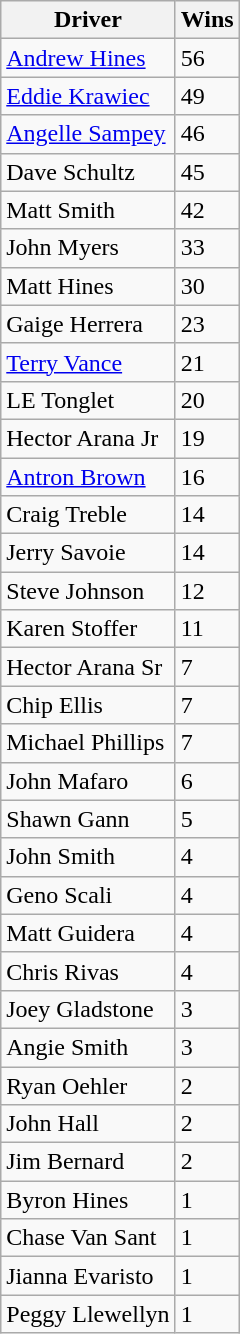<table class="wikitable">
<tr>
<th>Driver</th>
<th>Wins</th>
</tr>
<tr>
<td><a href='#'>Andrew Hines</a></td>
<td>56</td>
</tr>
<tr>
<td><a href='#'>Eddie Krawiec</a></td>
<td>49</td>
</tr>
<tr>
<td><a href='#'>Angelle Sampey</a></td>
<td>46</td>
</tr>
<tr>
<td>Dave Schultz</td>
<td>45</td>
</tr>
<tr>
<td>Matt Smith</td>
<td>42</td>
</tr>
<tr>
<td>John Myers</td>
<td>33</td>
</tr>
<tr>
<td>Matt Hines</td>
<td>30</td>
</tr>
<tr>
<td>Gaige Herrera</td>
<td>23</td>
</tr>
<tr>
<td><a href='#'>Terry Vance</a></td>
<td>21</td>
</tr>
<tr>
<td>LE Tonglet</td>
<td>20</td>
</tr>
<tr>
<td>Hector Arana Jr</td>
<td>19</td>
</tr>
<tr>
<td><a href='#'>Antron Brown</a></td>
<td>16</td>
</tr>
<tr>
<td>Craig Treble</td>
<td>14</td>
</tr>
<tr>
<td>Jerry Savoie</td>
<td>14</td>
</tr>
<tr>
<td>Steve Johnson</td>
<td>12</td>
</tr>
<tr>
<td>Karen Stoffer</td>
<td>11</td>
</tr>
<tr>
<td>Hector Arana Sr</td>
<td>7</td>
</tr>
<tr>
<td>Chip Ellis</td>
<td>7</td>
</tr>
<tr>
<td>Michael Phillips</td>
<td>7</td>
</tr>
<tr>
<td>John Mafaro</td>
<td>6</td>
</tr>
<tr>
<td>Shawn Gann</td>
<td>5</td>
</tr>
<tr>
<td>John Smith</td>
<td>4</td>
</tr>
<tr>
<td>Geno Scali</td>
<td>4</td>
</tr>
<tr>
<td>Matt Guidera</td>
<td>4</td>
</tr>
<tr>
<td>Chris Rivas</td>
<td>4</td>
</tr>
<tr>
<td>Joey Gladstone</td>
<td>3</td>
</tr>
<tr>
<td>Angie Smith</td>
<td>3</td>
</tr>
<tr>
<td>Ryan Oehler</td>
<td>2</td>
</tr>
<tr>
<td>John Hall</td>
<td>2</td>
</tr>
<tr>
<td>Jim Bernard</td>
<td>2</td>
</tr>
<tr>
<td>Byron Hines</td>
<td>1</td>
</tr>
<tr>
<td>Chase Van Sant</td>
<td>1</td>
</tr>
<tr>
<td>Jianna Evaristo</td>
<td>1</td>
</tr>
<tr>
<td>Peggy Llewellyn</td>
<td>1</td>
</tr>
</table>
